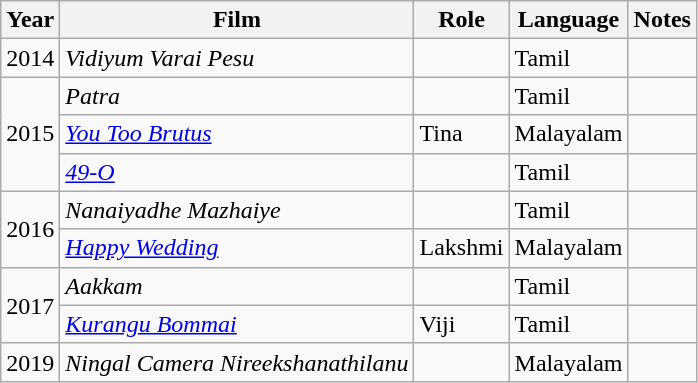<table class="wikitable">
<tr>
<th>Year</th>
<th>Film</th>
<th>Role</th>
<th>Language</th>
<th>Notes</th>
</tr>
<tr>
<td rowspan="1">2014</td>
<td><em>Vidiyum Varai Pesu</em></td>
<td></td>
<td>Tamil</td>
<td></td>
</tr>
<tr>
<td rowspan="3">2015</td>
<td><em>Patra</em></td>
<td></td>
<td>Tamil</td>
<td></td>
</tr>
<tr>
<td><em><a href='#'>You Too Brutus</a></em></td>
<td>Tina</td>
<td>Malayalam</td>
<td></td>
</tr>
<tr>
<td><em><a href='#'>49-O</a></em></td>
<td></td>
<td>Tamil</td>
<td></td>
</tr>
<tr>
<td rowspan="2">2016</td>
<td><em>Nanaiyadhe Mazhaiye</em></td>
<td></td>
<td>Tamil</td>
<td></td>
</tr>
<tr>
<td><em><a href='#'>Happy Wedding</a></em></td>
<td>Lakshmi</td>
<td>Malayalam</td>
<td></td>
</tr>
<tr>
<td rowspan="2">2017</td>
<td><em>Aakkam</em></td>
<td></td>
<td>Tamil</td>
<td></td>
</tr>
<tr>
<td><em><a href='#'>Kurangu Bommai</a></em></td>
<td>Viji</td>
<td>Tamil</td>
<td></td>
</tr>
<tr>
<td>2019</td>
<td><em>Ningal Camera Nireekshanathilanu</em></td>
<td></td>
<td>Malayalam</td>
<td></td>
</tr>
</table>
